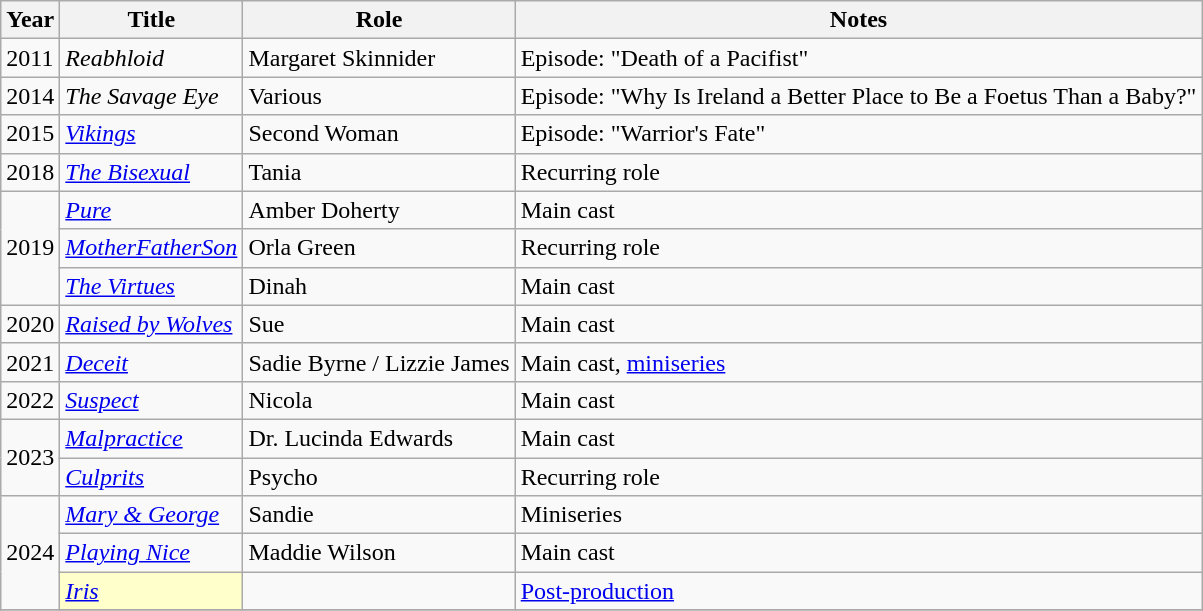<table class="wikitable">
<tr>
<th>Year</th>
<th>Title</th>
<th>Role</th>
<th>Notes</th>
</tr>
<tr>
<td>2011</td>
<td><em>Reabhloid</em></td>
<td>Margaret Skinnider</td>
<td>Episode: "Death of a Pacifist"</td>
</tr>
<tr>
<td>2014</td>
<td><em>The Savage Eye</em></td>
<td>Various</td>
<td>Episode: "Why Is Ireland a Better Place to Be a Foetus Than a Baby?"</td>
</tr>
<tr>
<td>2015</td>
<td><a href='#'><em>Vikings</em></a></td>
<td>Second Woman</td>
<td>Episode: "Warrior's Fate"</td>
</tr>
<tr>
<td>2018</td>
<td><em><a href='#'>The Bisexual</a></em></td>
<td>Tania</td>
<td>Recurring role</td>
</tr>
<tr>
<td rowspan="3">2019</td>
<td><a href='#'><em>Pure</em></a></td>
<td>Amber Doherty</td>
<td>Main cast</td>
</tr>
<tr>
<td><em><a href='#'>MotherFatherSon</a></em></td>
<td>Orla Green</td>
<td>Recurring role</td>
</tr>
<tr>
<td><a href='#'><em>The Virtues</em></a></td>
<td>Dinah</td>
<td>Main cast</td>
</tr>
<tr>
<td>2020</td>
<td><a href='#'><em>Raised by Wolves</em></a></td>
<td>Sue</td>
<td>Main cast</td>
</tr>
<tr>
<td>2021</td>
<td><a href='#'><em>Deceit</em></a></td>
<td>Sadie Byrne / Lizzie James</td>
<td>Main cast, <a href='#'>miniseries</a></td>
</tr>
<tr>
<td>2022</td>
<td><em><a href='#'>Suspect</a></em></td>
<td>Nicola</td>
<td>Main cast</td>
</tr>
<tr>
<td rowspan="2">2023</td>
<td><em><a href='#'>Malpractice</a></em></td>
<td>Dr. Lucinda Edwards</td>
<td>Main cast</td>
</tr>
<tr>
<td><em><a href='#'>Culprits</a></em></td>
<td>Psycho</td>
<td>Recurring role</td>
</tr>
<tr>
<td rowspan="3">2024</td>
<td><em><a href='#'>Mary & George</a></em></td>
<td>Sandie</td>
<td>Miniseries</td>
</tr>
<tr>
<td><em><a href='#'>Playing Nice</a></em></td>
<td>Maddie Wilson</td>
<td>Main cast</td>
</tr>
<tr>
<td style="background:#FFFFCC;"><em><a href='#'>Iris</a></em></td>
<td></td>
<td><a href='#'>Post-production</a></td>
</tr>
<tr>
</tr>
</table>
